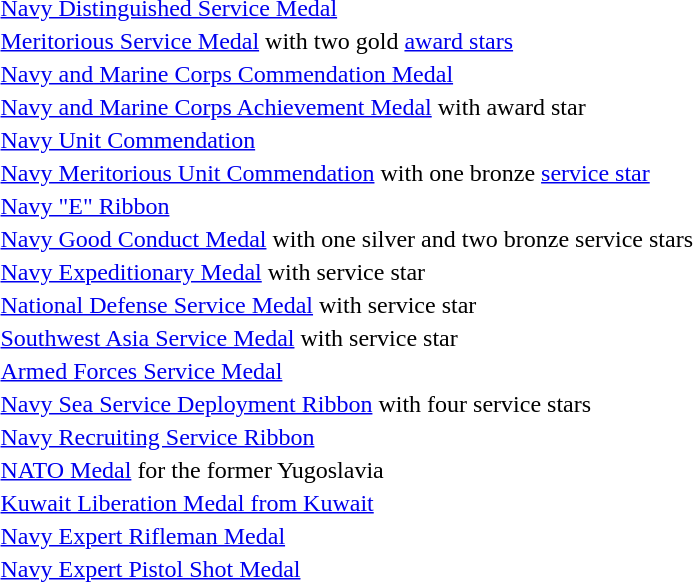<table>
<tr>
<td></td>
<td><a href='#'>Navy Distinguished Service Medal</a></td>
</tr>
<tr>
<td></td>
<td><a href='#'>Meritorious Service Medal</a> with two gold <a href='#'>award stars</a></td>
</tr>
<tr>
<td></td>
<td><a href='#'>Navy and Marine Corps Commendation Medal</a></td>
</tr>
<tr>
<td></td>
<td><a href='#'>Navy and Marine Corps Achievement Medal</a> with award star</td>
</tr>
<tr>
<td></td>
<td><a href='#'>Navy Unit Commendation</a></td>
</tr>
<tr>
<td></td>
<td><a href='#'>Navy Meritorious Unit Commendation</a> with one bronze <a href='#'>service star</a></td>
</tr>
<tr>
<td></td>
<td><a href='#'>Navy "E" Ribbon</a></td>
</tr>
<tr>
<td></td>
<td><a href='#'>Navy Good Conduct Medal</a> with one silver and two bronze service stars</td>
</tr>
<tr>
<td></td>
<td><a href='#'>Navy Expeditionary Medal</a> with service star</td>
</tr>
<tr>
<td></td>
<td><a href='#'>National Defense Service Medal</a> with service star</td>
</tr>
<tr>
<td></td>
<td><a href='#'>Southwest Asia Service Medal</a> with service star</td>
</tr>
<tr>
<td></td>
<td><a href='#'>Armed Forces Service Medal</a></td>
</tr>
<tr>
<td></td>
<td><a href='#'>Navy Sea Service Deployment Ribbon</a> with four service stars</td>
</tr>
<tr>
<td></td>
<td><a href='#'>Navy Recruiting Service Ribbon</a></td>
</tr>
<tr>
<td></td>
<td><a href='#'>NATO Medal</a> for the former Yugoslavia</td>
</tr>
<tr>
<td></td>
<td><a href='#'>Kuwait Liberation Medal from Kuwait</a></td>
</tr>
<tr>
<td></td>
<td><a href='#'>Navy Expert Rifleman Medal</a></td>
</tr>
<tr>
<td></td>
<td><a href='#'>Navy Expert Pistol Shot Medal</a></td>
</tr>
</table>
